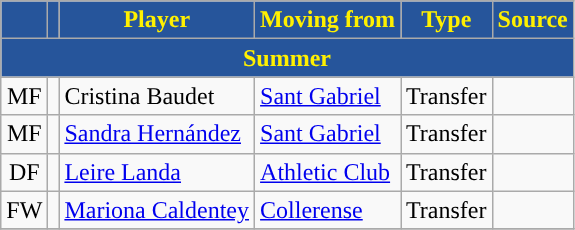<table class="wikitable plainrowheaders sortable" style="text-align:center">
<tr>
<th style="background:#26559B; color:#FFF000; "></th>
<th style="background:#26559B; color:#FFF000; "></th>
<th style="background:#26559B; color:#FFF000; ">Player</th>
<th style="background:#26559B; color:#FFF000; ">Moving from</th>
<th style="background:#26559B; color:#FFF000; ">Type</th>
<th style="background:#26559B; color:#FFF000; ">Source</th>
</tr>
<tr>
<th colspan=6 style="background:#26559B; color:#FFF000; ">Summer</th>
</tr>
<tr>
<td>MF</td>
<td></td>
<td align="left">Cristina Baudet</td>
<td align="left"><a href='#'>Sant Gabriel</a></td>
<td>Transfer</td>
<td></td>
</tr>
<tr>
<td>MF</td>
<td></td>
<td align="left"><a href='#'>Sandra Hernández</a></td>
<td align="left"><a href='#'>Sant Gabriel</a></td>
<td>Transfer</td>
<td></td>
</tr>
<tr>
<td>DF</td>
<td></td>
<td align="left"><a href='#'>Leire Landa</a></td>
<td align="left"><a href='#'>Athletic Club</a></td>
<td>Transfer</td>
<td></td>
</tr>
<tr>
<td>FW</td>
<td></td>
<td align="left"><a href='#'>Mariona Caldentey</a></td>
<td align="left"><a href='#'>Collerense</a></td>
<td>Transfer</td>
<td></td>
</tr>
<tr>
</tr>
</table>
